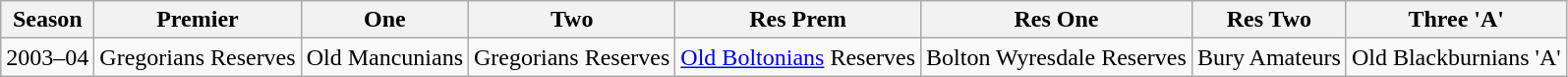<table class="wikitable" style="text-align: center">
<tr>
<th>Season</th>
<th>Premier</th>
<th>One</th>
<th>Two</th>
<th>Res Prem</th>
<th>Res One</th>
<th>Res Two</th>
<th>Three 'A'</th>
</tr>
<tr>
<td>2003–04</td>
<td>Gregorians Reserves</td>
<td>Old Mancunians</td>
<td>Gregorians Reserves</td>
<td><a href='#'>Old Boltonians</a> Reserves</td>
<td>Bolton Wyresdale Reserves</td>
<td>Bury Amateurs</td>
<td>Old Blackburnians 'A'</td>
</tr>
</table>
